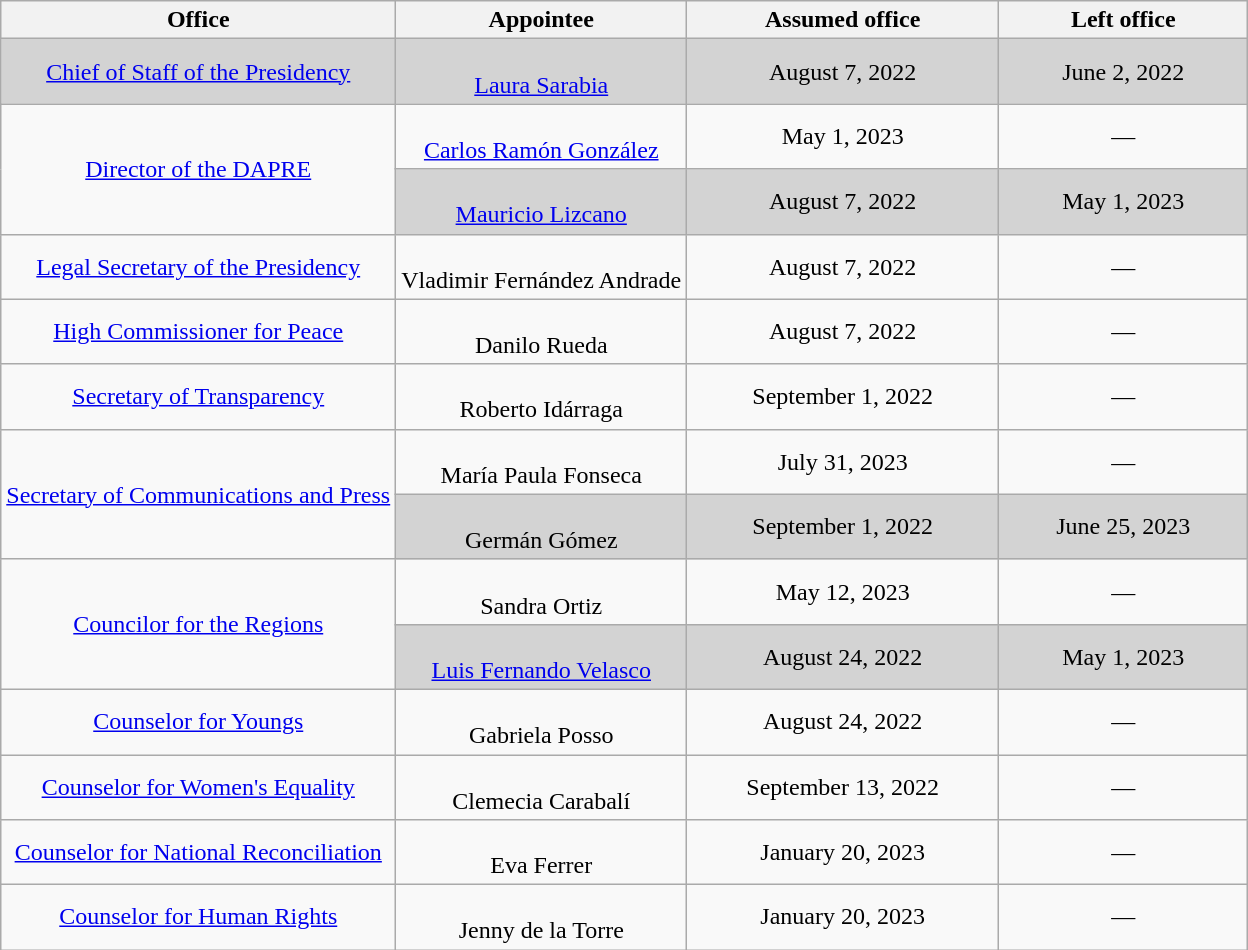<table class="wikitable sortable" style="text-align:center">
<tr>
<th>Office</th>
<th>Appointee</th>
<th style="width:25%;" data-sort-type="date">Assumed office</th>
<th style="width:20%;" data-sort-type="date">Left office</th>
</tr>
<tr style="background:lightgray;">
<td><a href='#'>Chief of Staff of the Presidency</a></td>
<td><br><a href='#'>Laura Sarabia</a></td>
<td>August 7, 2022</td>
<td>June 2, 2022</td>
</tr>
<tr>
<td rowspan=2><a href='#'>Director of the DAPRE</a></td>
<td><br><a href='#'>Carlos Ramón González</a></td>
<td>May 1, 2023</td>
<td>—</td>
</tr>
<tr style="background:lightgray;">
<td><br><a href='#'>Mauricio Lizcano</a></td>
<td>August 7, 2022</td>
<td>May 1, 2023</td>
</tr>
<tr>
<td><a href='#'>Legal Secretary of the Presidency</a></td>
<td><br>Vladimir Fernández Andrade</td>
<td>August 7, 2022</td>
<td>—</td>
</tr>
<tr>
<td><a href='#'>High Commissioner for Peace</a></td>
<td><br>Danilo Rueda</td>
<td>August 7, 2022</td>
<td>—</td>
</tr>
<tr>
<td><a href='#'>Secretary of Transparency</a></td>
<td><br>Roberto Idárraga</td>
<td>September 1, 2022</td>
<td>—</td>
</tr>
<tr>
<td rowspan=2><a href='#'>Secretary of Communications and Press</a></td>
<td><br>María Paula Fonseca</td>
<td>July 31, 2023</td>
<td>—</td>
</tr>
<tr style="background:lightgray;">
<td><br>Germán Gómez</td>
<td>September 1, 2022</td>
<td>June 25, 2023</td>
</tr>
<tr>
<td rowspan=2><a href='#'>Councilor for the Regions</a></td>
<td><br>Sandra Ortiz</td>
<td>May 12, 2023</td>
<td>—</td>
</tr>
<tr style="background:lightgray;">
<td><br><a href='#'>Luis Fernando Velasco</a></td>
<td>August 24, 2022</td>
<td>May 1, 2023</td>
</tr>
<tr>
<td><a href='#'>Counselor for Youngs</a></td>
<td><br>Gabriela Posso</td>
<td>August 24, 2022</td>
<td>—</td>
</tr>
<tr>
<td><a href='#'>Counselor for Women's Equality</a></td>
<td><br>Clemecia Carabalí</td>
<td>September 13, 2022</td>
<td>—</td>
</tr>
<tr>
<td><a href='#'>Counselor for National Reconciliation</a></td>
<td><br>Eva Ferrer</td>
<td>January 20, 2023</td>
<td>—</td>
</tr>
<tr>
<td><a href='#'>Counselor for Human Rights</a></td>
<td><br>Jenny de la Torre</td>
<td>January 20, 2023</td>
<td>—</td>
</tr>
</table>
